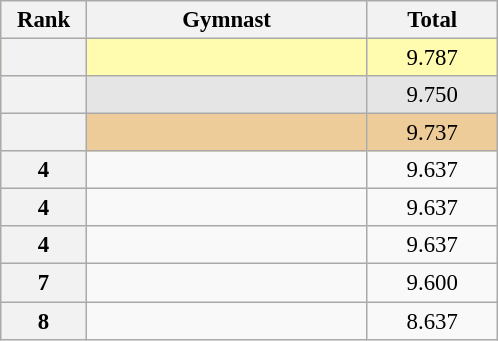<table class="wikitable sortable" style="text-align:center; font-size:95%">
<tr>
<th scope="col" style="width:50px;">Rank</th>
<th scope="col" style="width:180px;">Gymnast</th>
<th scope="col" style="width:80px;">Total</th>
</tr>
<tr style="background:#fffcaf;">
<th scope=row style="text-align:center"></th>
<td style="text-align:left;"></td>
<td>9.787</td>
</tr>
<tr style="background:#e5e5e5;">
<th scope=row style="text-align:center"></th>
<td style="text-align:left;"></td>
<td>9.750</td>
</tr>
<tr style="background:#ec9;">
<th scope=row style="text-align:center"></th>
<td style="text-align:left;"></td>
<td>9.737</td>
</tr>
<tr>
<th scope=row style="text-align:center">4</th>
<td style="text-align:left;"></td>
<td>9.637</td>
</tr>
<tr>
<th scope=row style="text-align:center">4</th>
<td style="text-align:left;"></td>
<td>9.637</td>
</tr>
<tr>
<th scope=row style="text-align:center">4</th>
<td style="text-align:left;"></td>
<td>9.637</td>
</tr>
<tr>
<th scope=row style="text-align:center">7</th>
<td style="text-align:left;"></td>
<td>9.600</td>
</tr>
<tr>
<th scope=row style="text-align:center">8</th>
<td style="text-align:left;"></td>
<td>8.637</td>
</tr>
</table>
